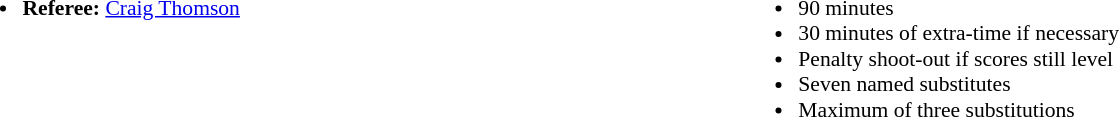<table style="width:82%; font-size:90%;">
<tr>
<td style="width:50%; vertical-align:top;"><br><ul><li><strong>Referee:</strong> <a href='#'>Craig Thomson</a></li></ul></td>
<td style="width:50%; vertical-align:top;"><br><ul><li>90 minutes</li><li>30 minutes of extra-time if necessary</li><li>Penalty shoot-out if scores still level</li><li>Seven named substitutes</li><li>Maximum of three substitutions</li></ul></td>
</tr>
</table>
